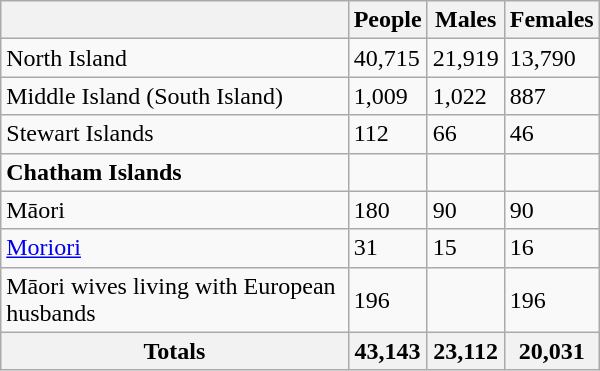<table class="wikitable" style="width:400px;">
<tr>
<th></th>
<th>People</th>
<th>Males</th>
<th>Females</th>
</tr>
<tr>
<td>North Island</td>
<td>40,715</td>
<td>21,919</td>
<td>13,790</td>
</tr>
<tr>
<td>Middle Island (South Island)</td>
<td>1,009</td>
<td>1,022</td>
<td>887</td>
</tr>
<tr>
<td>Stewart Islands</td>
<td>112</td>
<td>66</td>
<td>46</td>
</tr>
<tr>
<td><strong>Chatham Islands</strong></td>
<td></td>
<td></td>
<td></td>
</tr>
<tr>
<td>Māori</td>
<td>180</td>
<td>90</td>
<td>90</td>
</tr>
<tr>
<td><a href='#'>Moriori</a></td>
<td>31</td>
<td>15</td>
<td>16</td>
</tr>
<tr>
<td>Māori wives living with European husbands</td>
<td>196</td>
<td></td>
<td>196</td>
</tr>
<tr>
<th>Totals</th>
<th>43,143</th>
<th>23,112</th>
<th>20,031</th>
</tr>
</table>
